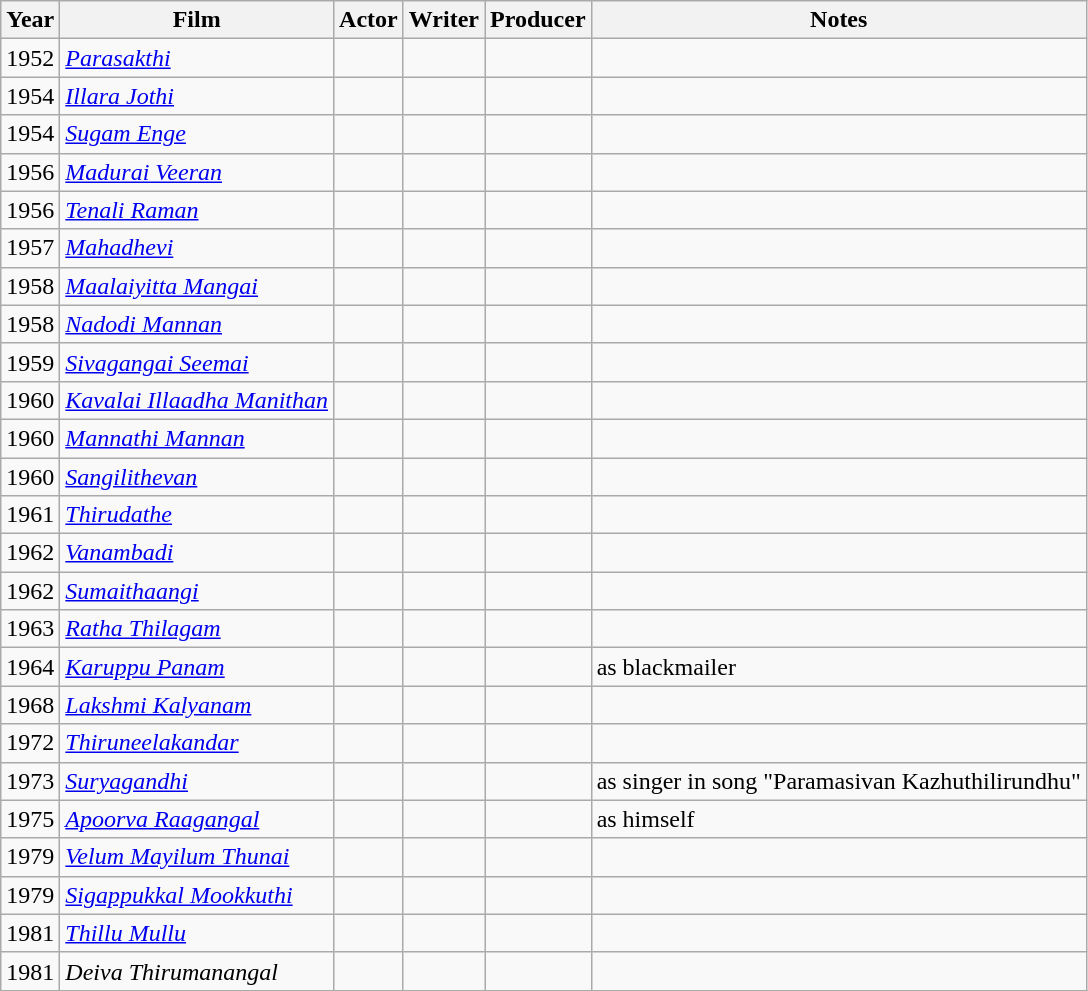<table class="wikitable sortable">
<tr>
<th>Year</th>
<th>Film</th>
<th>Actor</th>
<th>Writer</th>
<th>Producer</th>
<th>Notes</th>
</tr>
<tr>
<td>1952</td>
<td><em><a href='#'>Parasakthi</a></em></td>
<td></td>
<td></td>
<td></td>
<td></td>
</tr>
<tr>
<td>1954</td>
<td><em><a href='#'>Illara Jothi</a></em></td>
<td></td>
<td></td>
<td></td>
<td></td>
</tr>
<tr>
<td>1954</td>
<td><em><a href='#'>Sugam Enge</a></em></td>
<td></td>
<td></td>
<td></td>
<td></td>
</tr>
<tr>
<td>1956</td>
<td><em><a href='#'>Madurai Veeran</a></em></td>
<td></td>
<td></td>
<td></td>
<td></td>
</tr>
<tr>
<td>1956</td>
<td><em><a href='#'>Tenali Raman</a></em></td>
<td></td>
<td></td>
<td></td>
<td></td>
</tr>
<tr>
<td>1957</td>
<td><em><a href='#'>Mahadhevi</a></em></td>
<td></td>
<td></td>
<td></td>
<td></td>
</tr>
<tr>
<td>1958</td>
<td><em><a href='#'>Maalaiyitta Mangai</a></em></td>
<td></td>
<td></td>
<td></td>
<td></td>
</tr>
<tr>
<td>1958</td>
<td><em><a href='#'>Nadodi Mannan</a></em></td>
<td></td>
<td></td>
<td></td>
<td></td>
</tr>
<tr>
<td>1959</td>
<td><em><a href='#'>Sivagangai Seemai</a></em></td>
<td></td>
<td></td>
<td></td>
<td></td>
</tr>
<tr>
<td>1960</td>
<td><em><a href='#'>Kavalai Illaadha Manithan</a></em></td>
<td></td>
<td></td>
<td></td>
<td></td>
</tr>
<tr>
<td>1960</td>
<td><em><a href='#'>Mannathi Mannan</a></em></td>
<td></td>
<td></td>
<td></td>
<td></td>
</tr>
<tr>
<td>1960</td>
<td><em><a href='#'>Sangilithevan</a></em></td>
<td></td>
<td></td>
<td></td>
<td></td>
</tr>
<tr>
<td>1961</td>
<td><em><a href='#'>Thirudathe</a></em></td>
<td></td>
<td></td>
<td></td>
<td></td>
</tr>
<tr>
<td>1962</td>
<td><em><a href='#'>Vanambadi</a></em></td>
<td></td>
<td></td>
<td></td>
<td></td>
</tr>
<tr>
<td>1962</td>
<td><em><a href='#'>Sumaithaangi</a></em></td>
<td></td>
<td></td>
<td></td>
<td></td>
</tr>
<tr>
<td>1963</td>
<td><em><a href='#'>Ratha Thilagam</a></em></td>
<td></td>
<td></td>
<td></td>
<td></td>
</tr>
<tr>
<td>1964</td>
<td><em><a href='#'>Karuppu Panam</a></em></td>
<td></td>
<td></td>
<td></td>
<td>as blackmailer</td>
</tr>
<tr>
<td>1968</td>
<td><em><a href='#'>Lakshmi Kalyanam</a></em></td>
<td></td>
<td></td>
<td></td>
<td></td>
</tr>
<tr>
<td>1972</td>
<td><em><a href='#'>Thiruneelakandar</a></em></td>
<td></td>
<td></td>
<td></td>
<td></td>
</tr>
<tr>
<td>1973</td>
<td><em><a href='#'>Suryagandhi</a></em></td>
<td></td>
<td></td>
<td></td>
<td>as singer in song "Paramasivan Kazhuthilirundhu"</td>
</tr>
<tr>
<td>1975</td>
<td><em><a href='#'>Apoorva Raagangal</a></em></td>
<td></td>
<td></td>
<td></td>
<td>as himself</td>
</tr>
<tr>
<td>1979</td>
<td><em><a href='#'>Velum Mayilum Thunai</a></em></td>
<td></td>
<td></td>
<td></td>
<td></td>
</tr>
<tr>
<td>1979</td>
<td><em><a href='#'>Sigappukkal Mookkuthi</a></em></td>
<td></td>
<td></td>
<td></td>
<td></td>
</tr>
<tr>
<td>1981</td>
<td><em><a href='#'>Thillu Mullu</a></em></td>
<td></td>
<td></td>
<td></td>
<td></td>
</tr>
<tr>
<td>1981</td>
<td><em>Deiva Thirumanangal</em></td>
<td></td>
<td></td>
<td></td>
<td></td>
</tr>
</table>
